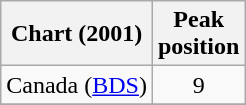<table class="wikitable sortable">
<tr>
<th>Chart (2001)</th>
<th>Peak<br>position</th>
</tr>
<tr>
<td scope="row">Canada (<a href='#'>BDS</a>)</td>
<td style="text-align:center;">9</td>
</tr>
<tr>
</tr>
<tr>
</tr>
<tr>
</tr>
<tr>
</tr>
<tr>
</tr>
</table>
